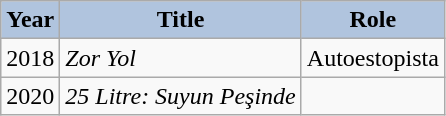<table class="wikitable">
<tr>
<th style="background:#B0C4DE;">Year</th>
<th style="background:#B0C4DE;">Title</th>
<th style="background:#B0C4DE;">Role</th>
</tr>
<tr>
<td>2018</td>
<td><em>Zor Yol</em></td>
<td>Autoestopista</td>
</tr>
<tr>
<td>2020</td>
<td><em>25 Litre: Suyun Peşinde</em></td>
<td></td>
</tr>
</table>
